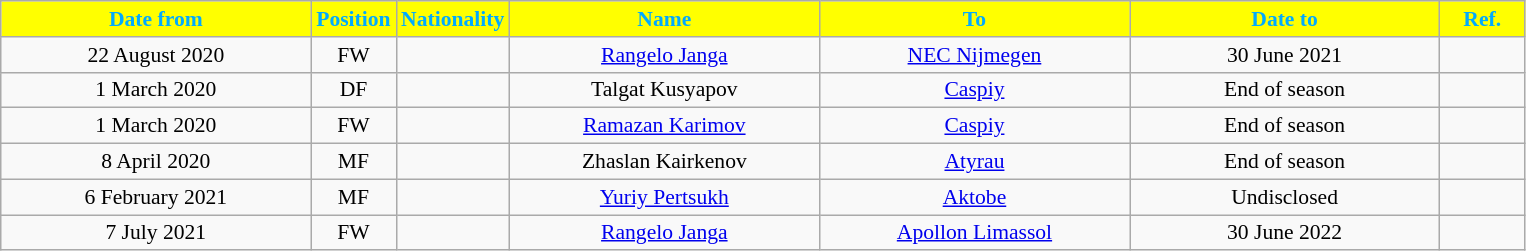<table class="wikitable" style="text-align:center; font-size:90%; ">
<tr>
<th style="background:#ffff00; color:#00AAFF; width:200px;">Date from</th>
<th style="background:#ffff00; color:#00AAFF; width:50px;">Position</th>
<th style="background:#ffff00; color:#00AAFF; width:50px;">Nationality</th>
<th style="background:#ffff00; color:#00AAFF; width:200px;">Name</th>
<th style="background:#ffff00; color:#00AAFF; width:200px;">To</th>
<th style="background:#ffff00; color:#00AAFF; width:200px;">Date to</th>
<th style="background:#ffff00; color:#00AAFF; width:50px;">Ref.</th>
</tr>
<tr>
<td>22 August 2020</td>
<td>FW</td>
<td></td>
<td><a href='#'>Rangelo Janga</a></td>
<td><a href='#'>NEC Nijmegen</a></td>
<td>30 June 2021</td>
<td></td>
</tr>
<tr>
<td>1 March 2020</td>
<td>DF</td>
<td></td>
<td>Talgat Kusyapov</td>
<td><a href='#'>Caspiy</a></td>
<td>End of season</td>
<td></td>
</tr>
<tr>
<td>1 March 2020</td>
<td>FW</td>
<td></td>
<td><a href='#'>Ramazan Karimov</a></td>
<td><a href='#'>Caspiy</a></td>
<td>End of season</td>
<td></td>
</tr>
<tr>
<td>8 April 2020</td>
<td>MF</td>
<td></td>
<td>Zhaslan Kairkenov</td>
<td><a href='#'>Atyrau</a></td>
<td>End of season</td>
<td></td>
</tr>
<tr>
<td>6 February 2021</td>
<td>MF</td>
<td></td>
<td><a href='#'>Yuriy Pertsukh</a></td>
<td><a href='#'>Aktobe</a></td>
<td>Undisclosed</td>
<td></td>
</tr>
<tr>
<td>7 July 2021</td>
<td>FW</td>
<td></td>
<td><a href='#'>Rangelo Janga</a></td>
<td><a href='#'>Apollon Limassol</a></td>
<td>30 June 2022</td>
<td></td>
</tr>
</table>
